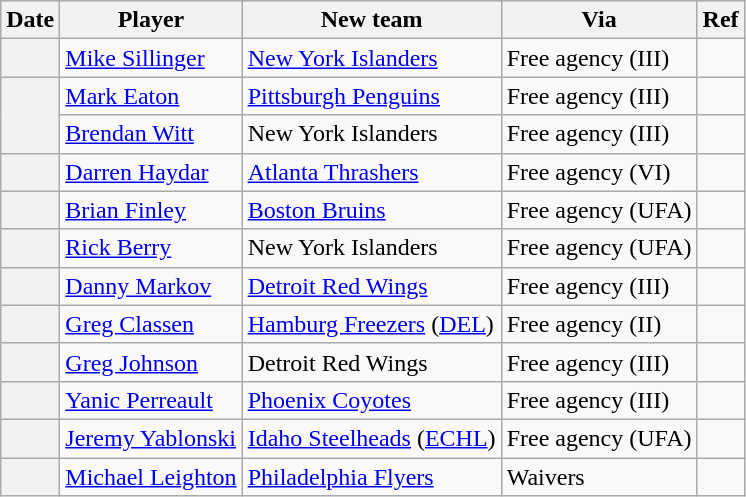<table class="wikitable plainrowheaders">
<tr style="background:#ddd; text-align:center;">
<th>Date</th>
<th>Player</th>
<th>New team</th>
<th>Via</th>
<th>Ref</th>
</tr>
<tr>
<th scope="row"></th>
<td><a href='#'>Mike Sillinger</a></td>
<td><a href='#'>New York Islanders</a></td>
<td>Free agency (III)</td>
<td></td>
</tr>
<tr>
<th scope="row" rowspan=2></th>
<td><a href='#'>Mark Eaton</a></td>
<td><a href='#'>Pittsburgh Penguins</a></td>
<td>Free agency (III)</td>
<td></td>
</tr>
<tr>
<td><a href='#'>Brendan Witt</a></td>
<td>New York Islanders</td>
<td>Free agency (III)</td>
<td></td>
</tr>
<tr>
<th scope="row"></th>
<td><a href='#'>Darren Haydar</a></td>
<td><a href='#'>Atlanta Thrashers</a></td>
<td>Free agency (VI)</td>
<td></td>
</tr>
<tr>
<th scope="row"></th>
<td><a href='#'>Brian Finley</a></td>
<td><a href='#'>Boston Bruins</a></td>
<td>Free agency (UFA)</td>
<td></td>
</tr>
<tr>
<th scope="row"></th>
<td><a href='#'>Rick Berry</a></td>
<td>New York Islanders</td>
<td>Free agency (UFA)</td>
<td></td>
</tr>
<tr>
<th scope="row"></th>
<td><a href='#'>Danny Markov</a></td>
<td><a href='#'>Detroit Red Wings</a></td>
<td>Free agency (III)</td>
<td></td>
</tr>
<tr>
<th scope="row"></th>
<td><a href='#'>Greg Classen</a></td>
<td><a href='#'>Hamburg Freezers</a> (<a href='#'>DEL</a>)</td>
<td>Free agency (II)</td>
<td></td>
</tr>
<tr>
<th scope="row"></th>
<td><a href='#'>Greg Johnson</a></td>
<td>Detroit Red Wings</td>
<td>Free agency (III)</td>
<td></td>
</tr>
<tr>
<th scope="row"></th>
<td><a href='#'>Yanic Perreault</a></td>
<td><a href='#'>Phoenix Coyotes</a></td>
<td>Free agency (III)</td>
<td></td>
</tr>
<tr>
<th scope="row"></th>
<td><a href='#'>Jeremy Yablonski</a></td>
<td><a href='#'>Idaho Steelheads</a> (<a href='#'>ECHL</a>)</td>
<td>Free agency (UFA)</td>
<td></td>
</tr>
<tr>
<th scope="row"></th>
<td><a href='#'>Michael Leighton</a></td>
<td><a href='#'>Philadelphia Flyers</a></td>
<td>Waivers</td>
<td></td>
</tr>
</table>
